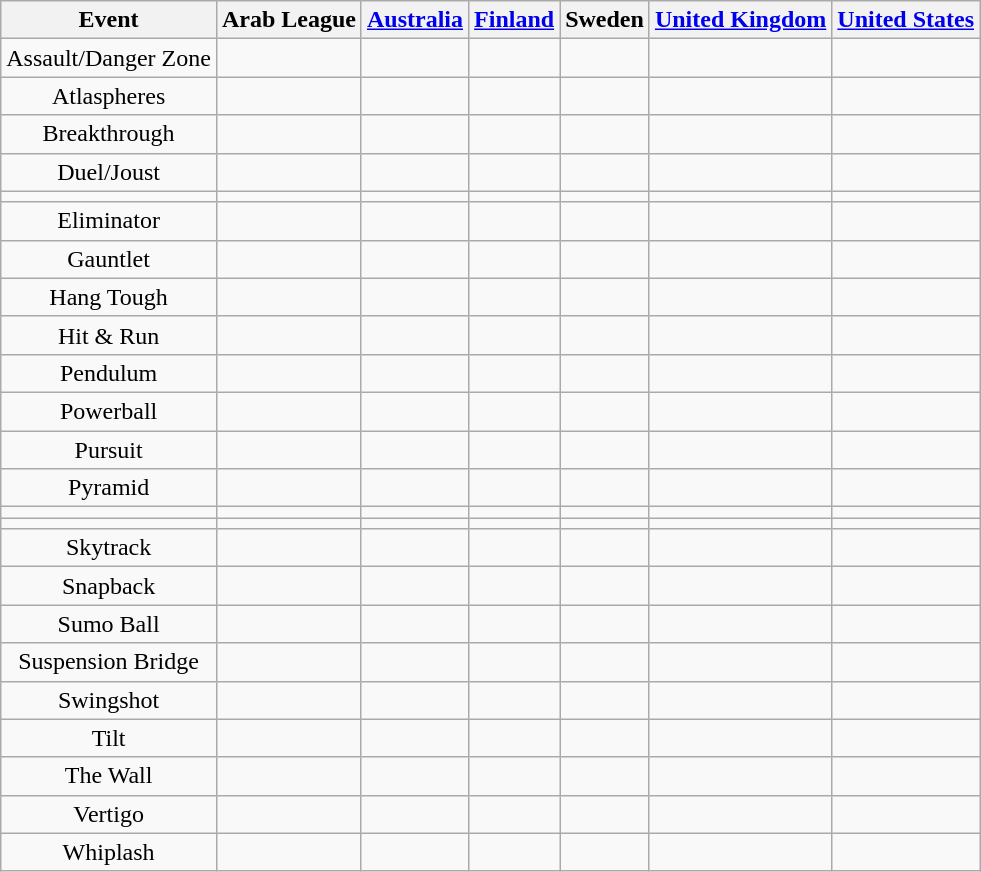<table class="wikitable sortable" style="text-align:center; line-height:18px;">
<tr>
<th>Event</th>
<th>Arab League</th>
<th><a href='#'>Australia</a></th>
<th><a href='#'>Finland</a></th>
<th>Sweden</th>
<th><a href='#'>United Kingdom</a></th>
<th><a href='#'>United States</a></th>
</tr>
<tr>
<td>Assault/Danger Zone</td>
<td></td>
<td></td>
<td></td>
<td></td>
<td></td>
<td></td>
</tr>
<tr>
<td>Atlaspheres</td>
<td></td>
<td></td>
<td></td>
<td></td>
<td></td>
<td></td>
</tr>
<tr>
<td>Breakthrough</td>
<td></td>
<td></td>
<td></td>
<td></td>
<td></td>
<td></td>
</tr>
<tr>
<td>Duel/Joust</td>
<td></td>
<td></td>
<td></td>
<td></td>
<td></td>
<td></td>
</tr>
<tr>
<td></td>
<td></td>
<td></td>
<td></td>
<td></td>
<td></td>
<td></td>
</tr>
<tr>
<td>Eliminator</td>
<td></td>
<td></td>
<td></td>
<td></td>
<td></td>
<td></td>
</tr>
<tr>
<td>Gauntlet</td>
<td></td>
<td></td>
<td></td>
<td></td>
<td></td>
<td></td>
</tr>
<tr>
<td>Hang Tough</td>
<td></td>
<td></td>
<td></td>
<td></td>
<td></td>
<td></td>
</tr>
<tr>
<td>Hit & Run</td>
<td></td>
<td></td>
<td></td>
<td></td>
<td></td>
<td></td>
</tr>
<tr>
<td>Pendulum</td>
<td></td>
<td></td>
<td></td>
<td></td>
<td></td>
<td></td>
</tr>
<tr>
<td>Powerball</td>
<td></td>
<td></td>
<td></td>
<td></td>
<td></td>
<td></td>
</tr>
<tr>
<td>Pursuit</td>
<td></td>
<td></td>
<td></td>
<td></td>
<td></td>
<td></td>
</tr>
<tr>
<td>Pyramid</td>
<td></td>
<td></td>
<td></td>
<td></td>
<td></td>
<td></td>
</tr>
<tr>
<td></td>
<td></td>
<td></td>
<td></td>
<td></td>
<td></td>
<td></td>
</tr>
<tr>
<td></td>
<td></td>
<td></td>
<td></td>
<td></td>
<td></td>
<td></td>
</tr>
<tr>
<td>Skytrack</td>
<td></td>
<td></td>
<td></td>
<td></td>
<td></td>
<td></td>
</tr>
<tr>
<td>Snapback</td>
<td></td>
<td></td>
<td></td>
<td></td>
<td></td>
<td></td>
</tr>
<tr>
<td>Sumo Ball</td>
<td></td>
<td></td>
<td></td>
<td></td>
<td></td>
<td></td>
</tr>
<tr>
<td>Suspension Bridge</td>
<td></td>
<td></td>
<td></td>
<td></td>
<td></td>
<td></td>
</tr>
<tr>
<td>Swingshot</td>
<td></td>
<td></td>
<td></td>
<td></td>
<td></td>
<td></td>
</tr>
<tr>
<td>Tilt</td>
<td></td>
<td></td>
<td></td>
<td></td>
<td></td>
<td></td>
</tr>
<tr>
<td>The Wall</td>
<td></td>
<td></td>
<td></td>
<td></td>
<td></td>
<td></td>
</tr>
<tr>
<td>Vertigo</td>
<td></td>
<td></td>
<td></td>
<td></td>
<td></td>
<td></td>
</tr>
<tr>
<td>Whiplash</td>
<td></td>
<td></td>
<td></td>
<td></td>
<td></td>
<td></td>
</tr>
</table>
